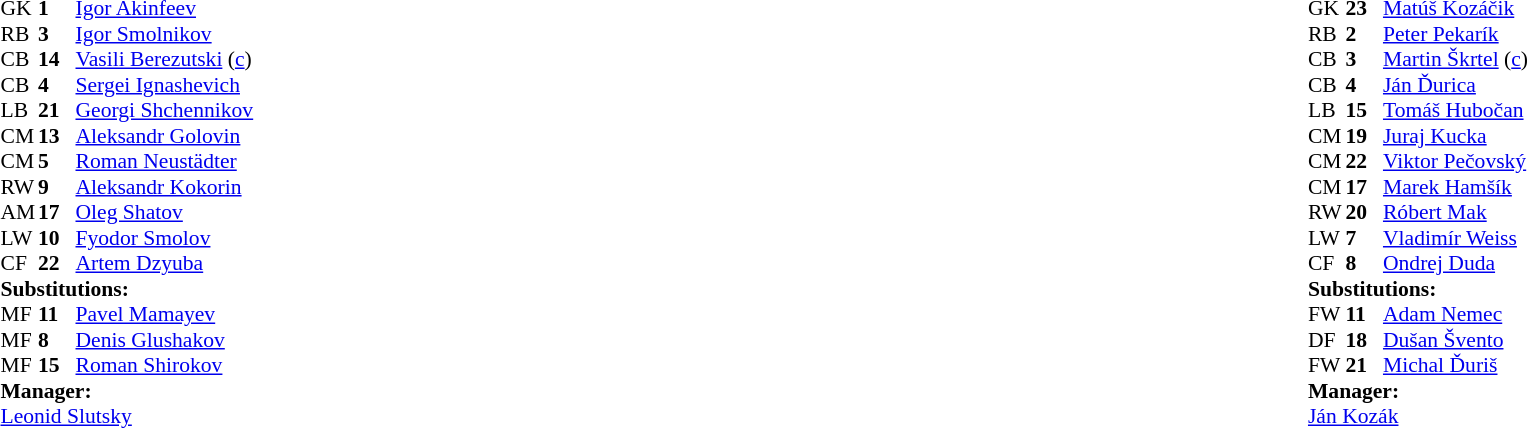<table style="width:100%;">
<tr>
<td style="vertical-align:top; width:40%;"><br><table style="font-size:90%" cellspacing="0" cellpadding="0">
<tr>
<th width="25"></th>
<th width="25"></th>
</tr>
<tr>
<td>GK</td>
<td><strong>1</strong></td>
<td><a href='#'>Igor Akinfeev</a></td>
</tr>
<tr>
<td>RB</td>
<td><strong>3</strong></td>
<td><a href='#'>Igor Smolnikov</a></td>
</tr>
<tr>
<td>CB</td>
<td><strong>14</strong></td>
<td><a href='#'>Vasili Berezutski</a> (<a href='#'>c</a>)</td>
</tr>
<tr>
<td>CB</td>
<td><strong>4</strong></td>
<td><a href='#'>Sergei Ignashevich</a></td>
</tr>
<tr>
<td>LB</td>
<td><strong>21</strong></td>
<td><a href='#'>Georgi Shchennikov</a></td>
</tr>
<tr>
<td>CM</td>
<td><strong>13</strong></td>
<td><a href='#'>Aleksandr Golovin</a></td>
<td></td>
<td></td>
</tr>
<tr>
<td>CM</td>
<td><strong>5</strong></td>
<td><a href='#'>Roman Neustädter</a></td>
<td></td>
<td></td>
</tr>
<tr>
<td>RW</td>
<td><strong>9</strong></td>
<td><a href='#'>Aleksandr Kokorin</a></td>
<td></td>
<td></td>
</tr>
<tr>
<td>AM</td>
<td><strong>17</strong></td>
<td><a href='#'>Oleg Shatov</a></td>
</tr>
<tr>
<td>LW</td>
<td><strong>10</strong></td>
<td><a href='#'>Fyodor Smolov</a></td>
</tr>
<tr>
<td>CF</td>
<td><strong>22</strong></td>
<td><a href='#'>Artem Dzyuba</a></td>
</tr>
<tr>
<td colspan=3><strong>Substitutions:</strong></td>
</tr>
<tr>
<td>MF</td>
<td><strong>11</strong></td>
<td><a href='#'>Pavel Mamayev</a></td>
<td></td>
<td></td>
</tr>
<tr>
<td>MF</td>
<td><strong>8</strong></td>
<td><a href='#'>Denis Glushakov</a></td>
<td></td>
<td></td>
</tr>
<tr>
<td>MF</td>
<td><strong>15</strong></td>
<td><a href='#'>Roman Shirokov</a></td>
<td></td>
<td></td>
</tr>
<tr>
<td colspan=3><strong>Manager:</strong></td>
</tr>
<tr>
<td colspan=3><a href='#'>Leonid Slutsky</a></td>
</tr>
</table>
</td>
<td valign="top"></td>
<td style="vertical-align:top; width:50%;"><br><table style="font-size:90%; margin:auto;" cellspacing="0" cellpadding="0">
<tr>
<th width=25></th>
<th width=25></th>
</tr>
<tr>
<td>GK</td>
<td><strong>23</strong></td>
<td><a href='#'>Matúš Kozáčik</a></td>
</tr>
<tr>
<td>RB</td>
<td><strong>2</strong></td>
<td><a href='#'>Peter Pekarík</a></td>
</tr>
<tr>
<td>CB</td>
<td><strong>3</strong></td>
<td><a href='#'>Martin Škrtel</a> (<a href='#'>c</a>)</td>
</tr>
<tr>
<td>CB</td>
<td><strong>4</strong></td>
<td><a href='#'>Ján Ďurica</a></td>
<td></td>
</tr>
<tr>
<td>LB</td>
<td><strong>15</strong></td>
<td><a href='#'>Tomáš Hubočan</a></td>
</tr>
<tr>
<td>CM</td>
<td><strong>19</strong></td>
<td><a href='#'>Juraj Kucka</a></td>
</tr>
<tr>
<td>CM</td>
<td><strong>22</strong></td>
<td><a href='#'>Viktor Pečovský</a></td>
</tr>
<tr>
<td>CM</td>
<td><strong>17</strong></td>
<td><a href='#'>Marek Hamšík</a></td>
</tr>
<tr>
<td>RW</td>
<td><strong>20</strong></td>
<td><a href='#'>Róbert Mak</a></td>
<td></td>
<td></td>
</tr>
<tr>
<td>LW</td>
<td><strong>7</strong></td>
<td><a href='#'>Vladimír Weiss</a></td>
<td></td>
<td></td>
</tr>
<tr>
<td>CF</td>
<td><strong>8</strong></td>
<td><a href='#'>Ondrej Duda</a></td>
<td></td>
<td></td>
</tr>
<tr>
<td colspan=3><strong>Substitutions:</strong></td>
</tr>
<tr>
<td>FW</td>
<td><strong>11</strong></td>
<td><a href='#'>Adam Nemec</a></td>
<td></td>
<td></td>
</tr>
<tr>
<td>DF</td>
<td><strong>18</strong></td>
<td><a href='#'>Dušan Švento</a></td>
<td></td>
<td></td>
</tr>
<tr>
<td>FW</td>
<td><strong>21</strong></td>
<td><a href='#'>Michal Ďuriš</a></td>
<td></td>
<td></td>
</tr>
<tr>
<td colspan=3><strong>Manager:</strong></td>
</tr>
<tr>
<td colspan=3><a href='#'>Ján Kozák</a></td>
</tr>
</table>
</td>
</tr>
</table>
